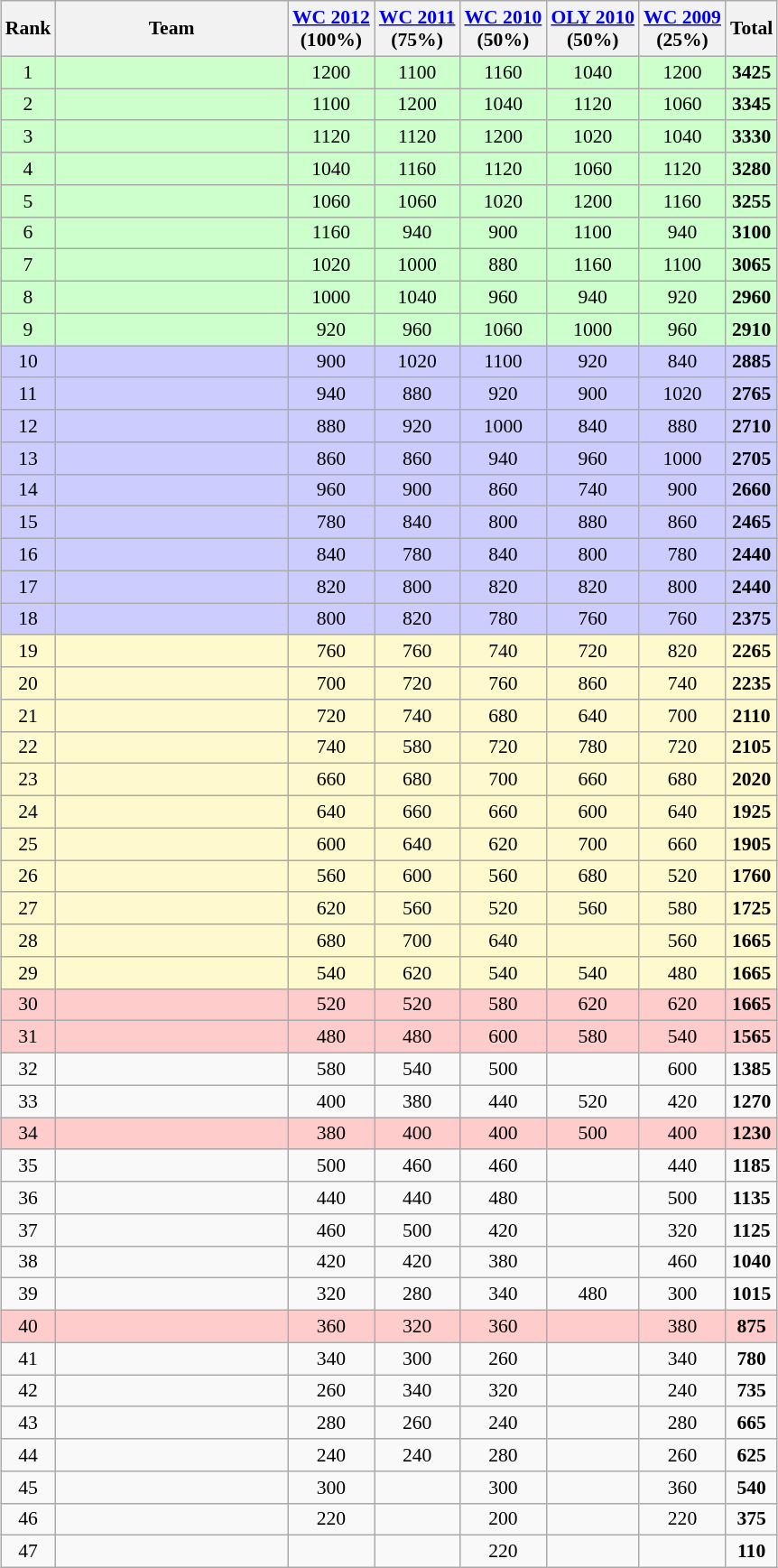<table class="wikitable sortable" style="font-size:90%; text-align:center;margin: 1em auto 1em auto ">
<tr>
<th>Rank</th>
<th width=165>Team</th>
<th><a href='#'>WC 2012</a><br>(100%)</th>
<th><a href='#'>WC 2011</a><br>(75%)</th>
<th><a href='#'>WC 2010</a><br>(50%)</th>
<th><a href='#'>OLY 2010</a><br>(50%)</th>
<th><a href='#'>WC 2009</a><br>(25%)</th>
<th>Total</th>
</tr>
<tr style="background: #ccffcc;">
<td>1</td>
<td align=left></td>
<td>1200</td>
<td>1100</td>
<td>1160</td>
<td>1040</td>
<td>1200</td>
<td><strong>3425</strong></td>
</tr>
<tr style="background: #ccffcc;">
<td>2</td>
<td align=left></td>
<td>1100</td>
<td>1200</td>
<td>1040</td>
<td>1120</td>
<td>1060</td>
<td><strong>3345</strong></td>
</tr>
<tr style="background: #ccffcc;">
<td>3</td>
<td align=left></td>
<td>1120</td>
<td>1120</td>
<td>1200</td>
<td>1020</td>
<td>1040</td>
<td><strong>3330</strong></td>
</tr>
<tr style="background: #ccffcc;">
<td>4</td>
<td align=left></td>
<td>1040</td>
<td>1160</td>
<td>1120</td>
<td>1060</td>
<td>1120</td>
<td><strong>3280</strong></td>
</tr>
<tr style="background: #ccffcc;">
<td>5</td>
<td align=left></td>
<td>1060</td>
<td>1060</td>
<td>1020</td>
<td>1200</td>
<td>1160</td>
<td><strong>3255</strong></td>
</tr>
<tr style="background: #ccffcc;">
<td>6</td>
<td align=left></td>
<td>1160</td>
<td>940</td>
<td>900</td>
<td>1100</td>
<td>940</td>
<td><strong>3100</strong></td>
</tr>
<tr style="background: #ccffcc;">
<td>7</td>
<td align=left></td>
<td>1020</td>
<td>1000</td>
<td>880</td>
<td>1160</td>
<td>1100</td>
<td><strong>3065</strong></td>
</tr>
<tr style="background: #ccffcc;">
<td>8</td>
<td align=left></td>
<td>1000</td>
<td>1040</td>
<td>960</td>
<td>940</td>
<td>920</td>
<td><strong>2960</strong></td>
</tr>
<tr style="background: #ccffcc;">
<td>9</td>
<td align=left></td>
<td>920</td>
<td>960</td>
<td>1060</td>
<td>1000</td>
<td>960</td>
<td><strong>2910</strong></td>
</tr>
<tr style="background: #ccccff;">
<td>10</td>
<td align=left></td>
<td>900</td>
<td>1020</td>
<td>1100</td>
<td>920</td>
<td>840</td>
<td><strong>2885</strong></td>
</tr>
<tr style="background: #ccccff;">
<td>11</td>
<td align=left></td>
<td>940</td>
<td>880</td>
<td>920</td>
<td>900</td>
<td>1020</td>
<td><strong>2765</strong></td>
</tr>
<tr style="background: #ccccff;">
<td>12</td>
<td align=left></td>
<td>880</td>
<td>920</td>
<td>1000</td>
<td>840</td>
<td>880</td>
<td><strong>2710</strong></td>
</tr>
<tr style="background: #ccccff;">
<td>13</td>
<td align=left></td>
<td>860</td>
<td>860</td>
<td>940</td>
<td>960</td>
<td>1000</td>
<td><strong>2705</strong></td>
</tr>
<tr style="background: #ccccff;">
<td>14</td>
<td align=left></td>
<td>960</td>
<td>900</td>
<td>860</td>
<td>740</td>
<td>900</td>
<td><strong>2660</strong></td>
</tr>
<tr style="background: #ccccff;">
<td>15</td>
<td align=left></td>
<td>780</td>
<td>840</td>
<td>800</td>
<td>880</td>
<td>860</td>
<td><strong>2465</strong></td>
</tr>
<tr style="background: #ccccff;">
<td>16</td>
<td align=left></td>
<td>840</td>
<td>780</td>
<td>840</td>
<td>800</td>
<td>780</td>
<td><strong>2440</strong></td>
</tr>
<tr style="background: #ccccff;">
<td>17</td>
<td align=left></td>
<td>820</td>
<td>800</td>
<td>820</td>
<td>820</td>
<td>800</td>
<td><strong>2440</strong></td>
</tr>
<tr style="background: #ccccff;">
<td>18</td>
<td align=left></td>
<td>800</td>
<td>820</td>
<td>780</td>
<td>760</td>
<td>760</td>
<td><strong>2375</strong></td>
</tr>
<tr style="background:#fffacd">
<td>19</td>
<td align=left></td>
<td>760</td>
<td>760</td>
<td>740</td>
<td>720</td>
<td>820</td>
<td><strong>2265</strong></td>
</tr>
<tr style="background:#fffacd">
<td>20</td>
<td align=left></td>
<td>700</td>
<td>720</td>
<td>760</td>
<td>860</td>
<td>740</td>
<td><strong>2235</strong></td>
</tr>
<tr style="background:#fffacd">
<td>21</td>
<td align=left></td>
<td>720</td>
<td>740</td>
<td>680</td>
<td>640</td>
<td>700</td>
<td><strong>2110</strong></td>
</tr>
<tr style="background:#fffacd">
<td>22</td>
<td align=left></td>
<td>740</td>
<td>580</td>
<td>720</td>
<td>780</td>
<td>720</td>
<td><strong>2105</strong></td>
</tr>
<tr style="background:#fffacd">
<td>23</td>
<td align=left></td>
<td>660</td>
<td>680</td>
<td>700</td>
<td>660</td>
<td>680</td>
<td><strong>2020</strong></td>
</tr>
<tr style="background:#fffacd">
<td>24</td>
<td align=left></td>
<td>640</td>
<td>660</td>
<td>660</td>
<td>600</td>
<td>640</td>
<td><strong>1925</strong></td>
</tr>
<tr style="background:#fffacd">
<td>25</td>
<td align=left></td>
<td>600</td>
<td>640</td>
<td>620</td>
<td>700</td>
<td>660</td>
<td><strong>1905</strong></td>
</tr>
<tr style="background:#fffacd">
<td>26</td>
<td align=left></td>
<td>560</td>
<td>600</td>
<td>560</td>
<td>680</td>
<td>520</td>
<td><strong>1760</strong></td>
</tr>
<tr style="background:#fffacd">
<td>27</td>
<td align=left></td>
<td>620</td>
<td>560</td>
<td>520</td>
<td>560</td>
<td>580</td>
<td><strong>1725</strong></td>
</tr>
<tr style="background:#fffacd">
<td>28</td>
<td align=left></td>
<td>680</td>
<td>700</td>
<td>640</td>
<td></td>
<td>560</td>
<td><strong>1665</strong></td>
</tr>
<tr style="background:#fffacd">
<td>29</td>
<td align=left></td>
<td>540</td>
<td>620</td>
<td>540</td>
<td>540</td>
<td>480</td>
<td><strong>1665</strong></td>
</tr>
<tr style="background:#fcc">
<td>30</td>
<td align=left></td>
<td>520</td>
<td>520</td>
<td>580</td>
<td>620</td>
<td>620</td>
<td><strong>1665</strong></td>
</tr>
<tr style="background:#ffcccc">
<td>31</td>
<td align=left></td>
<td>480</td>
<td>480</td>
<td>600</td>
<td>580</td>
<td>540</td>
<td><strong>1565</strong></td>
</tr>
<tr>
<td>32</td>
<td align=left></td>
<td>580</td>
<td>540</td>
<td>500</td>
<td></td>
<td>600</td>
<td><strong>1385</strong></td>
</tr>
<tr>
<td>33</td>
<td align=left></td>
<td>400</td>
<td>380</td>
<td>440</td>
<td>520</td>
<td>420</td>
<td><strong>1270</strong></td>
</tr>
<tr style="background:#ffcccc">
<td>34</td>
<td align=left></td>
<td>380</td>
<td>400</td>
<td>400</td>
<td>500</td>
<td>400</td>
<td><strong>1230</strong></td>
</tr>
<tr>
<td>35</td>
<td align=left></td>
<td>500</td>
<td>460</td>
<td>460</td>
<td></td>
<td>440</td>
<td><strong>1185</strong></td>
</tr>
<tr>
<td>36</td>
<td align=left></td>
<td>440</td>
<td>440</td>
<td>480</td>
<td></td>
<td>500</td>
<td><strong>1135</strong></td>
</tr>
<tr>
<td>37</td>
<td align=left></td>
<td>460</td>
<td>500</td>
<td>420</td>
<td></td>
<td>320</td>
<td><strong>1125</strong></td>
</tr>
<tr>
<td>38</td>
<td align=left></td>
<td>420</td>
<td>420</td>
<td>380</td>
<td></td>
<td>460</td>
<td><strong>1040</strong></td>
</tr>
<tr>
<td>39</td>
<td align=left></td>
<td>320</td>
<td>280</td>
<td>340</td>
<td>480</td>
<td>300</td>
<td><strong>1015</strong></td>
</tr>
<tr style="background:#ffcccc">
<td>40</td>
<td align=left></td>
<td>360</td>
<td>320</td>
<td>360</td>
<td></td>
<td>380</td>
<td><strong>875</strong></td>
</tr>
<tr>
<td>41</td>
<td align=left></td>
<td>340</td>
<td>300</td>
<td>260</td>
<td></td>
<td>340</td>
<td><strong>780</strong></td>
</tr>
<tr>
<td>42</td>
<td align=left></td>
<td>260</td>
<td>340</td>
<td>320</td>
<td></td>
<td>240</td>
<td><strong>735</strong></td>
</tr>
<tr>
<td>43</td>
<td align=left></td>
<td>280</td>
<td>260</td>
<td>240</td>
<td></td>
<td>280</td>
<td><strong>665</strong></td>
</tr>
<tr>
<td>44</td>
<td align=left></td>
<td>240</td>
<td>240</td>
<td>280</td>
<td></td>
<td>260</td>
<td><strong>625</strong></td>
</tr>
<tr>
<td>45</td>
<td align=left></td>
<td>300</td>
<td></td>
<td>300</td>
<td></td>
<td>360</td>
<td><strong>540</strong></td>
</tr>
<tr>
<td>46</td>
<td align=left></td>
<td>220</td>
<td></td>
<td>200</td>
<td></td>
<td>220</td>
<td><strong>375</strong></td>
</tr>
<tr>
<td>47</td>
<td align=left></td>
<td></td>
<td></td>
<td>220</td>
<td></td>
<td></td>
<td><strong>110</strong></td>
</tr>
</table>
